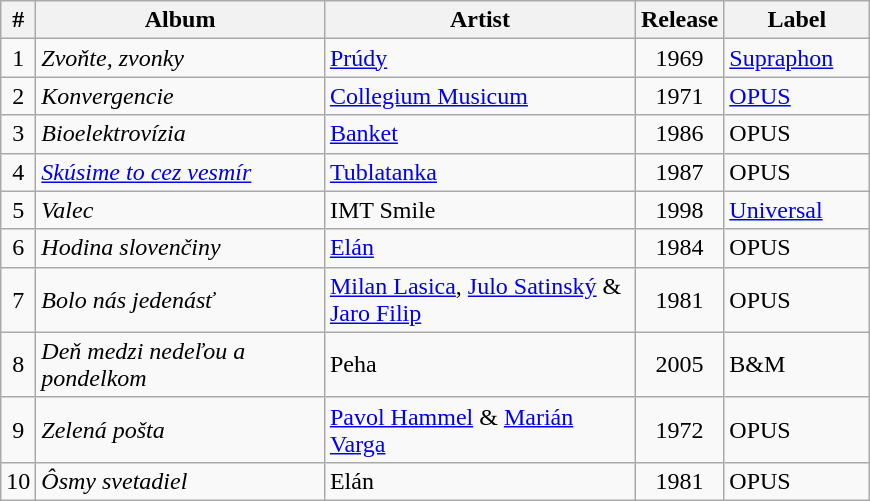<table class="wikitable sortable">
<tr>
<th class=unsortable>#</th>
<th width="185">Album</th>
<th width="200">Artist</th>
<th>Release</th>
<th width="90">Label</th>
</tr>
<tr>
<td align="center">1</td>
<td><em>Zvoňte, zvonky</em></td>
<td><a href='#'>Prúdy</a></td>
<td align="center">1969</td>
<td><a href='#'>Supraphon</a></td>
</tr>
<tr>
<td align="center">2</td>
<td><em>Konvergencie</em></td>
<td><a href='#'>Collegium Musicum</a></td>
<td align="center">1971</td>
<td><a href='#'>OPUS</a></td>
</tr>
<tr>
<td align="center">3</td>
<td><em>Bioelektrovízia</em></td>
<td><a href='#'>Banket</a></td>
<td align="center">1986</td>
<td>OPUS</td>
</tr>
<tr>
<td align="center">4</td>
<td><em><a href='#'>Skúsime to cez vesmír</a></em></td>
<td><a href='#'>Tublatanka</a></td>
<td align="center">1987</td>
<td>OPUS</td>
</tr>
<tr>
<td align="center">5</td>
<td><em>Valec</em></td>
<td>IMT Smile</td>
<td align="center">1998</td>
<td><a href='#'>Universal</a></td>
</tr>
<tr>
<td align="center">6</td>
<td><em>Hodina slovenčiny</em></td>
<td><a href='#'>Elán</a></td>
<td align="center">1984</td>
<td>OPUS</td>
</tr>
<tr>
<td align="center">7</td>
<td><em>Bolo nás jedenásť</em></td>
<td><a href='#'>Milan Lasica</a>, <a href='#'>Julo Satinský</a> & <a href='#'>Jaro Filip</a></td>
<td align="center">1981</td>
<td>OPUS</td>
</tr>
<tr>
<td align="center">8</td>
<td><em>Deň medzi nedeľou a pondelkom</em></td>
<td>Peha</td>
<td align="center">2005</td>
<td>B&M</td>
</tr>
<tr>
<td align="center">9</td>
<td><em>Zelená pošta</em></td>
<td><a href='#'>Pavol Hammel</a> & <a href='#'>Marián Varga</a></td>
<td align="center">1972</td>
<td>OPUS</td>
</tr>
<tr>
<td align="center">10</td>
<td><em>Ôsmy svetadiel</em></td>
<td>Elán</td>
<td align="center">1981</td>
<td>OPUS</td>
</tr>
</table>
